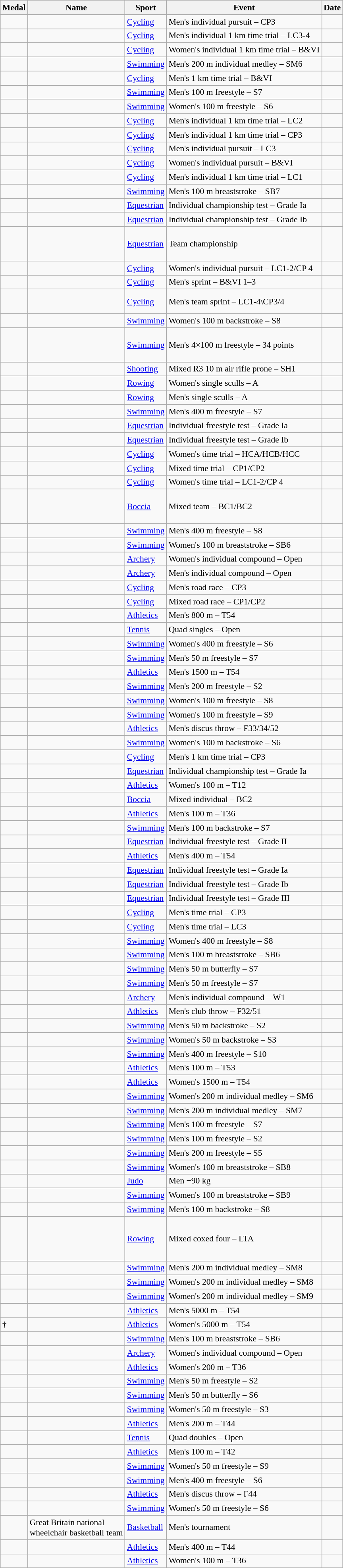<table class="wikitable sortable" style="font-size:90%">
<tr>
<th>Medal</th>
<th>Name</th>
<th>Sport</th>
<th>Event</th>
<th>Date</th>
</tr>
<tr>
<td></td>
<td></td>
<td><a href='#'>Cycling</a></td>
<td>Men's individual pursuit – CP3</td>
<td></td>
</tr>
<tr>
<td></td>
<td></td>
<td><a href='#'>Cycling</a></td>
<td>Men's individual 1 km time trial – LC3-4</td>
<td></td>
</tr>
<tr>
<td></td>
<td> <br> </td>
<td><a href='#'>Cycling</a></td>
<td>Women's individual 1 km time trial – B&VI</td>
<td></td>
</tr>
<tr>
<td></td>
<td></td>
<td><a href='#'>Swimming</a></td>
<td>Men's 200 m individual medley – SM6</td>
<td></td>
</tr>
<tr>
<td></td>
<td> <br> </td>
<td><a href='#'>Cycling</a></td>
<td>Men's 1 km time trial – B&VI</td>
<td></td>
</tr>
<tr>
<td></td>
<td></td>
<td><a href='#'>Swimming</a></td>
<td>Men's 100 m freestyle – S7</td>
<td></td>
</tr>
<tr>
<td></td>
<td></td>
<td><a href='#'>Swimming</a></td>
<td>Women's 100 m freestyle – S6</td>
<td></td>
</tr>
<tr>
<td></td>
<td></td>
<td><a href='#'>Cycling</a></td>
<td>Men's individual 1 km time trial – LC2</td>
<td></td>
</tr>
<tr>
<td></td>
<td></td>
<td><a href='#'>Cycling</a></td>
<td>Men's individual 1 km time trial – CP3</td>
<td></td>
</tr>
<tr>
<td></td>
<td></td>
<td><a href='#'>Cycling</a></td>
<td>Men's individual pursuit – LC3</td>
<td></td>
</tr>
<tr>
<td></td>
<td> <br> </td>
<td><a href='#'>Cycling</a></td>
<td>Women's individual pursuit – B&VI</td>
<td></td>
</tr>
<tr>
<td></td>
<td></td>
<td><a href='#'>Cycling</a></td>
<td>Men's individual 1 km time trial – LC1</td>
<td></td>
</tr>
<tr>
<td></td>
<td></td>
<td><a href='#'>Swimming</a></td>
<td>Men's 100 m breaststroke – SB7</td>
<td></td>
</tr>
<tr>
<td></td>
<td></td>
<td><a href='#'>Equestrian</a></td>
<td>Individual championship test – Grade Ia</td>
<td></td>
</tr>
<tr>
<td></td>
<td></td>
<td><a href='#'>Equestrian</a></td>
<td>Individual championship test – Grade Ib</td>
<td></td>
</tr>
<tr>
<td></td>
<td> <br>   <br>  <br></td>
<td><a href='#'>Equestrian</a></td>
<td>Team championship</td>
<td></td>
</tr>
<tr>
<td></td>
<td></td>
<td><a href='#'>Cycling</a></td>
<td>Women's individual pursuit – LC1-2/CP 4</td>
<td></td>
</tr>
<tr>
<td></td>
<td> <br> </td>
<td><a href='#'>Cycling</a></td>
<td>Men's sprint – B&VI 1–3</td>
<td></td>
</tr>
<tr>
<td></td>
<td> <br>  <br> </td>
<td><a href='#'>Cycling</a></td>
<td>Men's team sprint – LC1-4\CP3/4</td>
<td></td>
</tr>
<tr>
<td></td>
<td></td>
<td><a href='#'>Swimming</a></td>
<td>Women's 100 m backstroke – S8</td>
<td></td>
</tr>
<tr>
<td></td>
<td> <br>  <br>  <br> </td>
<td><a href='#'>Swimming</a></td>
<td>Men's 4×100 m freestyle – 34 points</td>
<td></td>
</tr>
<tr>
<td></td>
<td></td>
<td><a href='#'>Shooting</a></td>
<td>Mixed R3 10 m air rifle prone – SH1</td>
<td></td>
</tr>
<tr>
<td></td>
<td></td>
<td><a href='#'>Rowing</a></td>
<td>Women's single sculls – A</td>
<td></td>
</tr>
<tr>
<td></td>
<td></td>
<td><a href='#'>Rowing</a></td>
<td>Men's single sculls – A</td>
<td></td>
</tr>
<tr>
<td></td>
<td></td>
<td><a href='#'>Swimming</a></td>
<td>Men's 400 m freestyle – S7</td>
<td></td>
</tr>
<tr>
<td></td>
<td></td>
<td><a href='#'>Equestrian</a></td>
<td>Individual freestyle test – Grade Ia</td>
<td></td>
</tr>
<tr>
<td></td>
<td></td>
<td><a href='#'>Equestrian</a></td>
<td>Individual freestyle test – Grade Ib</td>
<td></td>
</tr>
<tr>
<td></td>
<td></td>
<td><a href='#'>Cycling</a></td>
<td>Women's time trial – HCA/HCB/HCC</td>
<td></td>
</tr>
<tr>
<td></td>
<td></td>
<td><a href='#'>Cycling</a></td>
<td>Mixed time trial – CP1/CP2</td>
<td></td>
</tr>
<tr>
<td></td>
<td></td>
<td><a href='#'>Cycling</a></td>
<td>Women's time trial – LC1-2/CP 4</td>
<td></td>
</tr>
<tr>
<td></td>
<td> <br>  <br>  <br> </td>
<td><a href='#'>Boccia</a></td>
<td>Mixed team – BC1/BC2</td>
<td></td>
</tr>
<tr>
<td></td>
<td></td>
<td><a href='#'>Swimming</a></td>
<td>Men's 400 m freestyle – S8</td>
<td></td>
</tr>
<tr>
<td></td>
<td></td>
<td><a href='#'>Swimming</a></td>
<td>Women's 100 m breaststroke – SB6</td>
<td></td>
</tr>
<tr>
<td></td>
<td></td>
<td><a href='#'>Archery</a></td>
<td>Women's individual compound – Open</td>
<td></td>
</tr>
<tr>
<td></td>
<td></td>
<td><a href='#'>Archery</a></td>
<td>Men's individual compound – Open</td>
<td></td>
</tr>
<tr>
<td></td>
<td></td>
<td><a href='#'>Cycling</a></td>
<td>Men's road race – CP3</td>
<td></td>
</tr>
<tr>
<td></td>
<td></td>
<td><a href='#'>Cycling</a></td>
<td>Mixed road race – CP1/CP2</td>
<td></td>
</tr>
<tr>
<td></td>
<td></td>
<td><a href='#'>Athletics</a></td>
<td>Men's 800 m – T54</td>
<td></td>
</tr>
<tr>
<td></td>
<td></td>
<td><a href='#'>Tennis</a></td>
<td>Quad singles – Open</td>
<td></td>
</tr>
<tr>
<td></td>
<td></td>
<td><a href='#'>Swimming</a></td>
<td>Women's 400 m freestyle – S6</td>
<td></td>
</tr>
<tr>
<td></td>
<td></td>
<td><a href='#'>Swimming</a></td>
<td>Men's 50 m freestyle – S7</td>
<td></td>
</tr>
<tr>
<td></td>
<td></td>
<td><a href='#'>Athletics</a></td>
<td>Men's 1500 m – T54</td>
<td></td>
</tr>
<tr>
<td></td>
<td></td>
<td><a href='#'>Swimming</a></td>
<td>Men's 200 m freestyle – S2</td>
<td></td>
</tr>
<tr>
<td></td>
<td></td>
<td><a href='#'>Swimming</a></td>
<td>Women's 100 m freestyle – S8</td>
<td></td>
</tr>
<tr>
<td></td>
<td></td>
<td><a href='#'>Swimming</a></td>
<td>Women's 100 m freestyle – S9</td>
<td></td>
</tr>
<tr>
<td></td>
<td></td>
<td><a href='#'>Athletics</a></td>
<td>Men's discus throw – F33/34/52</td>
<td></td>
</tr>
<tr>
<td></td>
<td></td>
<td><a href='#'>Swimming</a></td>
<td>Women's 100 m backstroke – S6</td>
<td></td>
</tr>
<tr>
<td></td>
<td></td>
<td><a href='#'>Cycling</a></td>
<td>Men's 1 km time trial – CP3</td>
<td></td>
</tr>
<tr>
<td></td>
<td></td>
<td><a href='#'>Equestrian</a></td>
<td>Individual championship test – Grade Ia</td>
<td></td>
</tr>
<tr>
<td></td>
<td></td>
<td><a href='#'>Athletics</a></td>
<td>Women's 100 m – T12</td>
<td></td>
</tr>
<tr>
<td></td>
<td></td>
<td><a href='#'>Boccia</a></td>
<td>Mixed individual – BC2</td>
<td></td>
</tr>
<tr>
<td></td>
<td></td>
<td><a href='#'>Athletics</a></td>
<td>Men's 100 m – T36</td>
<td></td>
</tr>
<tr>
<td></td>
<td></td>
<td><a href='#'>Swimming</a></td>
<td>Men's 100 m backstroke – S7</td>
<td></td>
</tr>
<tr>
<td></td>
<td></td>
<td><a href='#'>Equestrian</a></td>
<td>Individual freestyle test – Grade II</td>
<td></td>
</tr>
<tr>
<td></td>
<td></td>
<td><a href='#'>Athletics</a></td>
<td>Men's 400 m – T54</td>
<td></td>
</tr>
<tr>
<td></td>
<td></td>
<td><a href='#'>Equestrian</a></td>
<td>Individual freestyle test – Grade Ia</td>
<td></td>
</tr>
<tr>
<td></td>
<td></td>
<td><a href='#'>Equestrian</a></td>
<td>Individual freestyle test – Grade Ib</td>
<td></td>
</tr>
<tr>
<td></td>
<td></td>
<td><a href='#'>Equestrian</a></td>
<td>Individual freestyle test – Grade III</td>
<td></td>
</tr>
<tr>
<td></td>
<td></td>
<td><a href='#'>Cycling</a></td>
<td>Men's time trial – CP3</td>
<td></td>
</tr>
<tr>
<td></td>
<td></td>
<td><a href='#'>Cycling</a></td>
<td>Men's time trial – LC3</td>
<td></td>
</tr>
<tr>
<td></td>
<td></td>
<td><a href='#'>Swimming</a></td>
<td>Women's 400 m freestyle – S8</td>
<td></td>
</tr>
<tr>
<td></td>
<td></td>
<td><a href='#'>Swimming</a></td>
<td>Men's 100 m breaststroke – SB6</td>
<td></td>
</tr>
<tr>
<td></td>
<td></td>
<td><a href='#'>Swimming</a></td>
<td>Men's 50 m butterfly – S7</td>
<td></td>
</tr>
<tr>
<td></td>
<td></td>
<td><a href='#'>Swimming</a></td>
<td>Men's 50 m freestyle – S7</td>
<td></td>
</tr>
<tr>
<td></td>
<td></td>
<td><a href='#'>Archery</a></td>
<td>Men's individual compound – W1</td>
<td></td>
</tr>
<tr>
<td></td>
<td></td>
<td><a href='#'>Athletics</a></td>
<td>Men's club throw – F32/51</td>
<td></td>
</tr>
<tr>
<td></td>
<td></td>
<td><a href='#'>Swimming</a></td>
<td>Men's 50 m backstroke – S2</td>
<td></td>
</tr>
<tr>
<td></td>
<td></td>
<td><a href='#'>Swimming</a></td>
<td>Women's 50 m backstroke – S3</td>
<td></td>
</tr>
<tr>
<td></td>
<td></td>
<td><a href='#'>Swimming</a></td>
<td>Men's 400 m freestyle – S10</td>
<td></td>
</tr>
<tr>
<td></td>
<td></td>
<td><a href='#'>Athletics</a></td>
<td>Men's 100 m – T53</td>
<td></td>
</tr>
<tr>
<td></td>
<td></td>
<td><a href='#'>Athletics</a></td>
<td>Women's 1500 m – T54</td>
<td></td>
</tr>
<tr>
<td></td>
<td></td>
<td><a href='#'>Swimming</a></td>
<td>Women's 200 m individual medley – SM6</td>
<td></td>
</tr>
<tr>
<td></td>
<td></td>
<td><a href='#'>Swimming</a></td>
<td>Men's 200 m individual medley – SM7</td>
<td></td>
</tr>
<tr>
<td></td>
<td></td>
<td><a href='#'>Swimming</a></td>
<td>Men's 100 m freestyle – S7</td>
<td></td>
</tr>
<tr>
<td></td>
<td></td>
<td><a href='#'>Swimming</a></td>
<td>Men's 100 m freestyle – S2</td>
<td></td>
</tr>
<tr>
<td></td>
<td></td>
<td><a href='#'>Swimming</a></td>
<td>Men's 200 m freestyle – S5</td>
<td></td>
</tr>
<tr>
<td></td>
<td></td>
<td><a href='#'>Swimming</a></td>
<td>Women's 100 m breaststroke – SB8</td>
<td></td>
</tr>
<tr>
<td></td>
<td></td>
<td><a href='#'>Judo</a></td>
<td>Men −90 kg</td>
<td></td>
</tr>
<tr>
<td></td>
<td></td>
<td><a href='#'>Swimming</a></td>
<td>Women's 100 m breaststroke – SB9</td>
<td></td>
</tr>
<tr>
<td></td>
<td></td>
<td><a href='#'>Swimming</a></td>
<td>Men's 100 m backstroke – S8</td>
<td></td>
</tr>
<tr>
<td></td>
<td><br><br><br><br></td>
<td><a href='#'>Rowing</a></td>
<td>Mixed coxed four – LTA</td>
<td></td>
</tr>
<tr>
<td></td>
<td></td>
<td><a href='#'>Swimming</a></td>
<td>Men's 200 m individual medley – SM8</td>
<td></td>
</tr>
<tr>
<td></td>
<td></td>
<td><a href='#'>Swimming</a></td>
<td>Women's 200 m individual medley – SM8</td>
<td></td>
</tr>
<tr>
<td></td>
<td></td>
<td><a href='#'>Swimming</a></td>
<td>Women's 200 m individual medley – SM9</td>
<td></td>
</tr>
<tr>
<td></td>
<td></td>
<td><a href='#'>Athletics</a></td>
<td>Men's 5000 m – T54</td>
<td></td>
</tr>
<tr>
<td>†</td>
<td></td>
<td><a href='#'>Athletics</a></td>
<td>Women's 5000 m – T54</td>
<td></td>
</tr>
<tr>
<td></td>
<td></td>
<td><a href='#'>Swimming</a></td>
<td>Men's 100 m breaststroke – SB6</td>
<td></td>
</tr>
<tr>
<td></td>
<td></td>
<td><a href='#'>Archery</a></td>
<td>Women's individual compound – Open</td>
<td></td>
</tr>
<tr>
<td></td>
<td></td>
<td><a href='#'>Athletics</a></td>
<td>Women's 200 m – T36</td>
<td></td>
</tr>
<tr>
<td></td>
<td></td>
<td><a href='#'>Swimming</a></td>
<td>Men's 50 m freestyle – S2</td>
<td></td>
</tr>
<tr>
<td></td>
<td></td>
<td><a href='#'>Swimming</a></td>
<td>Men's 50 m butterfly – S6</td>
<td></td>
</tr>
<tr>
<td></td>
<td></td>
<td><a href='#'>Swimming</a></td>
<td>Women's 50 m freestyle – S3</td>
<td></td>
</tr>
<tr>
<td></td>
<td></td>
<td><a href='#'>Athletics</a></td>
<td>Men's 200 m – T44</td>
<td></td>
</tr>
<tr>
<td></td>
<td><br></td>
<td><a href='#'>Tennis</a></td>
<td>Quad doubles – Open</td>
<td></td>
</tr>
<tr>
<td></td>
<td></td>
<td><a href='#'>Athletics</a></td>
<td>Men's 100 m – T42</td>
<td></td>
</tr>
<tr>
<td></td>
<td></td>
<td><a href='#'>Swimming</a></td>
<td>Women's 50 m freestyle – S9</td>
<td></td>
</tr>
<tr>
<td></td>
<td></td>
<td><a href='#'>Swimming</a></td>
<td>Men's 400 m freestyle – S6</td>
<td></td>
</tr>
<tr>
<td></td>
<td></td>
<td><a href='#'>Athletics</a></td>
<td>Men's discus throw – F44</td>
<td></td>
</tr>
<tr>
<td></td>
<td></td>
<td><a href='#'>Swimming</a></td>
<td>Women's 50 m freestyle – S6</td>
<td></td>
</tr>
<tr>
<td></td>
<td>Great Britain national<br>wheelchair basketball team<br></td>
<td><a href='#'>Basketball</a></td>
<td>Men's tournament</td>
<td></td>
</tr>
<tr>
<td></td>
<td></td>
<td><a href='#'>Athletics</a></td>
<td>Men's 400 m – T44</td>
<td></td>
</tr>
<tr>
<td></td>
<td></td>
<td><a href='#'>Athletics</a></td>
<td>Women's 100 m – T36</td>
<td></td>
</tr>
</table>
